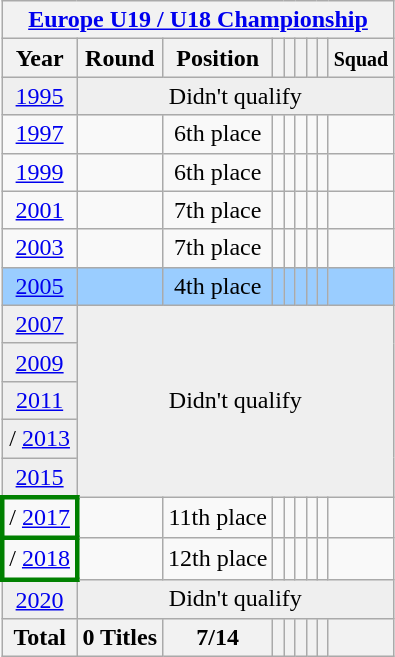<table class="wikitable" style="text-align: center;">
<tr>
<th colspan=9><a href='#'>Europe U19 / U18 Championship</a></th>
</tr>
<tr>
<th>Year</th>
<th>Round</th>
<th>Position</th>
<th></th>
<th></th>
<th></th>
<th></th>
<th></th>
<th><small>Squad</small></th>
</tr>
<tr bgcolor="efefef">
<td> <a href='#'>1995</a></td>
<td colspan=9>Didn't qualify</td>
</tr>
<tr>
<td> <a href='#'>1997</a></td>
<td></td>
<td>6th place</td>
<td></td>
<td></td>
<td></td>
<td></td>
<td></td>
<td></td>
</tr>
<tr>
<td> <a href='#'>1999</a></td>
<td></td>
<td>6th place</td>
<td></td>
<td></td>
<td></td>
<td></td>
<td></td>
<td></td>
</tr>
<tr>
<td> <a href='#'>2001</a></td>
<td></td>
<td>7th place</td>
<td></td>
<td></td>
<td></td>
<td></td>
<td></td>
<td></td>
</tr>
<tr>
<td> <a href='#'>2003</a></td>
<td></td>
<td>7th place</td>
<td></td>
<td></td>
<td></td>
<td></td>
<td></td>
<td></td>
</tr>
<tr bgcolor=9acdff>
<td> <a href='#'>2005</a></td>
<td></td>
<td>4th place</td>
<td></td>
<td></td>
<td></td>
<td></td>
<td></td>
<td></td>
</tr>
<tr bgcolor="efefef">
<td> <a href='#'>2007</a></td>
<td colspan=9 rowspan=5>Didn't qualify</td>
</tr>
<tr bgcolor="efefef">
<td> <a href='#'>2009</a></td>
</tr>
<tr bgcolor="efefef">
<td> <a href='#'>2011</a></td>
</tr>
<tr bgcolor="efefef">
<td>/ <a href='#'>2013</a></td>
</tr>
<tr bgcolor="efefef">
<td> <a href='#'>2015</a></td>
</tr>
<tr>
<td style="border:3px solid green">/ <a href='#'>2017</a></td>
<td></td>
<td>11th place</td>
<td></td>
<td></td>
<td></td>
<td></td>
<td></td>
<td></td>
</tr>
<tr>
<td style="border:3px solid green">/ <a href='#'>2018</a></td>
<td></td>
<td>12th place</td>
<td></td>
<td></td>
<td></td>
<td></td>
<td></td>
<td></td>
</tr>
<tr bgcolor="efefef">
<td> <a href='#'>2020</a></td>
<td colspan=9>Didn't qualify</td>
</tr>
<tr>
<th>Total</th>
<th>0 Titles</th>
<th>7/14</th>
<th></th>
<th></th>
<th></th>
<th></th>
<th></th>
<th></th>
</tr>
</table>
